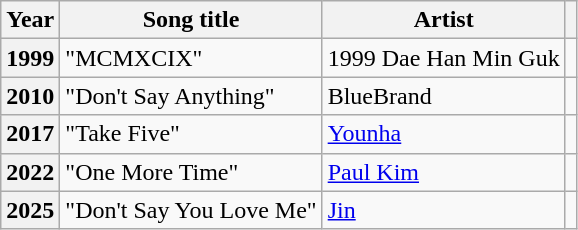<table class="wikitable plainrowheaders sortable">
<tr>
<th scope="col">Year</th>
<th scope="col">Song title</th>
<th scope="col">Artist</th>
<th scope="col" class="unsortable"></th>
</tr>
<tr>
<th scope="row">1999</th>
<td>"MCMXCIX"</td>
<td>1999 Dae Han Min Guk</td>
<td style="text-align:center"></td>
</tr>
<tr>
<th scope="row">2010</th>
<td>"Don't Say Anything"</td>
<td>BlueBrand</td>
<td></td>
</tr>
<tr>
<th scope="row">2017</th>
<td>"Take Five"</td>
<td><a href='#'>Younha</a></td>
<td style="text-align:center"></td>
</tr>
<tr>
<th scope="row">2022</th>
<td>"One More Time"</td>
<td><a href='#'>Paul Kim</a></td>
<td style="text-align:center"></td>
</tr>
<tr>
<th scope="row">2025</th>
<td>"Don't Say You Love Me"</td>
<td><a href='#'>Jin</a></td>
<td style="text-align:center"></td>
</tr>
</table>
